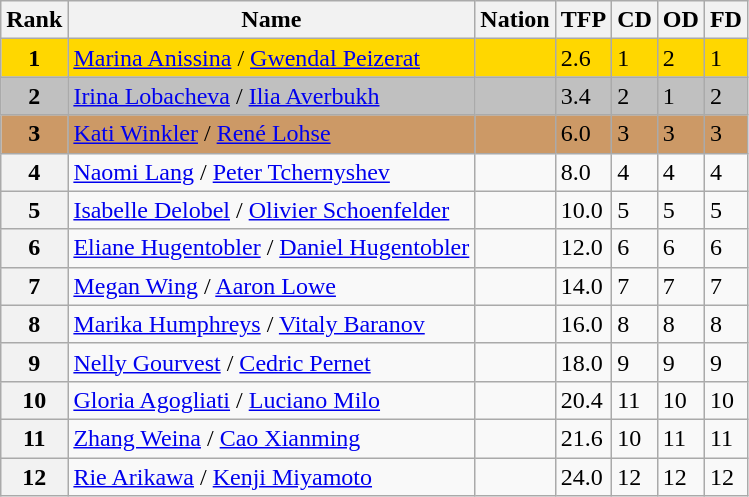<table class="wikitable">
<tr>
<th>Rank</th>
<th>Name</th>
<th>Nation</th>
<th>TFP</th>
<th>CD</th>
<th>OD</th>
<th>FD</th>
</tr>
<tr bgcolor="gold">
<td align="center"><strong>1</strong></td>
<td><a href='#'>Marina Anissina</a> / <a href='#'>Gwendal Peizerat</a></td>
<td></td>
<td>2.6</td>
<td>1</td>
<td>2</td>
<td>1</td>
</tr>
<tr bgcolor="silver">
<td align="center"><strong>2</strong></td>
<td><a href='#'>Irina Lobacheva</a> / <a href='#'>Ilia Averbukh</a></td>
<td></td>
<td>3.4</td>
<td>2</td>
<td>1</td>
<td>2</td>
</tr>
<tr bgcolor="cc9966">
<td align="center"><strong>3</strong></td>
<td><a href='#'>Kati Winkler</a> / <a href='#'>René Lohse</a></td>
<td></td>
<td>6.0</td>
<td>3</td>
<td>3</td>
<td>3</td>
</tr>
<tr>
<th>4</th>
<td><a href='#'>Naomi Lang</a> / <a href='#'>Peter Tchernyshev</a></td>
<td></td>
<td>8.0</td>
<td>4</td>
<td>4</td>
<td>4</td>
</tr>
<tr>
<th>5</th>
<td><a href='#'>Isabelle Delobel</a> / <a href='#'>Olivier Schoenfelder</a></td>
<td></td>
<td>10.0</td>
<td>5</td>
<td>5</td>
<td>5</td>
</tr>
<tr>
<th>6</th>
<td><a href='#'>Eliane Hugentobler</a> / <a href='#'>Daniel Hugentobler</a></td>
<td></td>
<td>12.0</td>
<td>6</td>
<td>6</td>
<td>6</td>
</tr>
<tr>
<th>7</th>
<td><a href='#'>Megan Wing</a> / <a href='#'>Aaron Lowe</a></td>
<td></td>
<td>14.0</td>
<td>7</td>
<td>7</td>
<td>7</td>
</tr>
<tr>
<th>8</th>
<td><a href='#'>Marika Humphreys</a> / <a href='#'>Vitaly Baranov</a></td>
<td></td>
<td>16.0</td>
<td>8</td>
<td>8</td>
<td>8</td>
</tr>
<tr>
<th>9</th>
<td><a href='#'>Nelly Gourvest</a> / <a href='#'>Cedric Pernet</a></td>
<td></td>
<td>18.0</td>
<td>9</td>
<td>9</td>
<td>9</td>
</tr>
<tr>
<th>10</th>
<td><a href='#'>Gloria Agogliati</a> / <a href='#'>Luciano Milo</a></td>
<td></td>
<td>20.4</td>
<td>11</td>
<td>10</td>
<td>10</td>
</tr>
<tr>
<th>11</th>
<td><a href='#'>Zhang Weina</a> / <a href='#'>Cao Xianming</a></td>
<td></td>
<td>21.6</td>
<td>10</td>
<td>11</td>
<td>11</td>
</tr>
<tr>
<th>12</th>
<td><a href='#'>Rie Arikawa</a> / <a href='#'>Kenji Miyamoto</a></td>
<td></td>
<td>24.0</td>
<td>12</td>
<td>12</td>
<td>12</td>
</tr>
</table>
